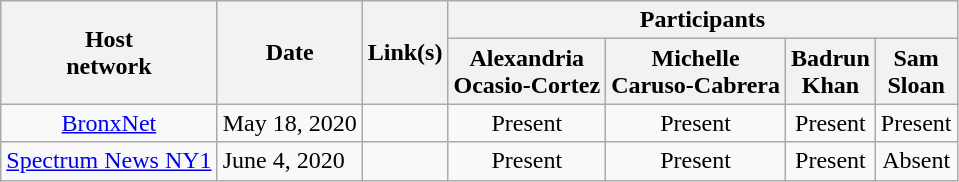<table class="wikitable">
<tr>
<th rowspan="2">Host<br>network</th>
<th rowspan="2">Date</th>
<th rowspan="2">Link(s)</th>
<th colspan="4">Participants</th>
</tr>
<tr>
<th>Alexandria<br>Ocasio-Cortez</th>
<th>Michelle<br>Caruso-Cabrera</th>
<th>Badrun<br>Khan</th>
<th>Sam<br>Sloan</th>
</tr>
<tr>
<td style="text-align:center"><a href='#'>BronxNet</a></td>
<td style="text-align:center">May 18, 2020</td>
<td style="text-align:center"></td>
<td style="text-align:center">Present</td>
<td style="text-align:center">Present</td>
<td style="text-align:center">Present</td>
<td style="text-align:center">Present</td>
</tr>
<tr>
<td><a href='#'>Spectrum News NY1</a></td>
<td>June 4, 2020</td>
<td></td>
<td style="text-align:center">Present</td>
<td style="text-align:center">Present</td>
<td style="text-align:center">Present</td>
<td style="text-align:center">Absent</td>
</tr>
</table>
